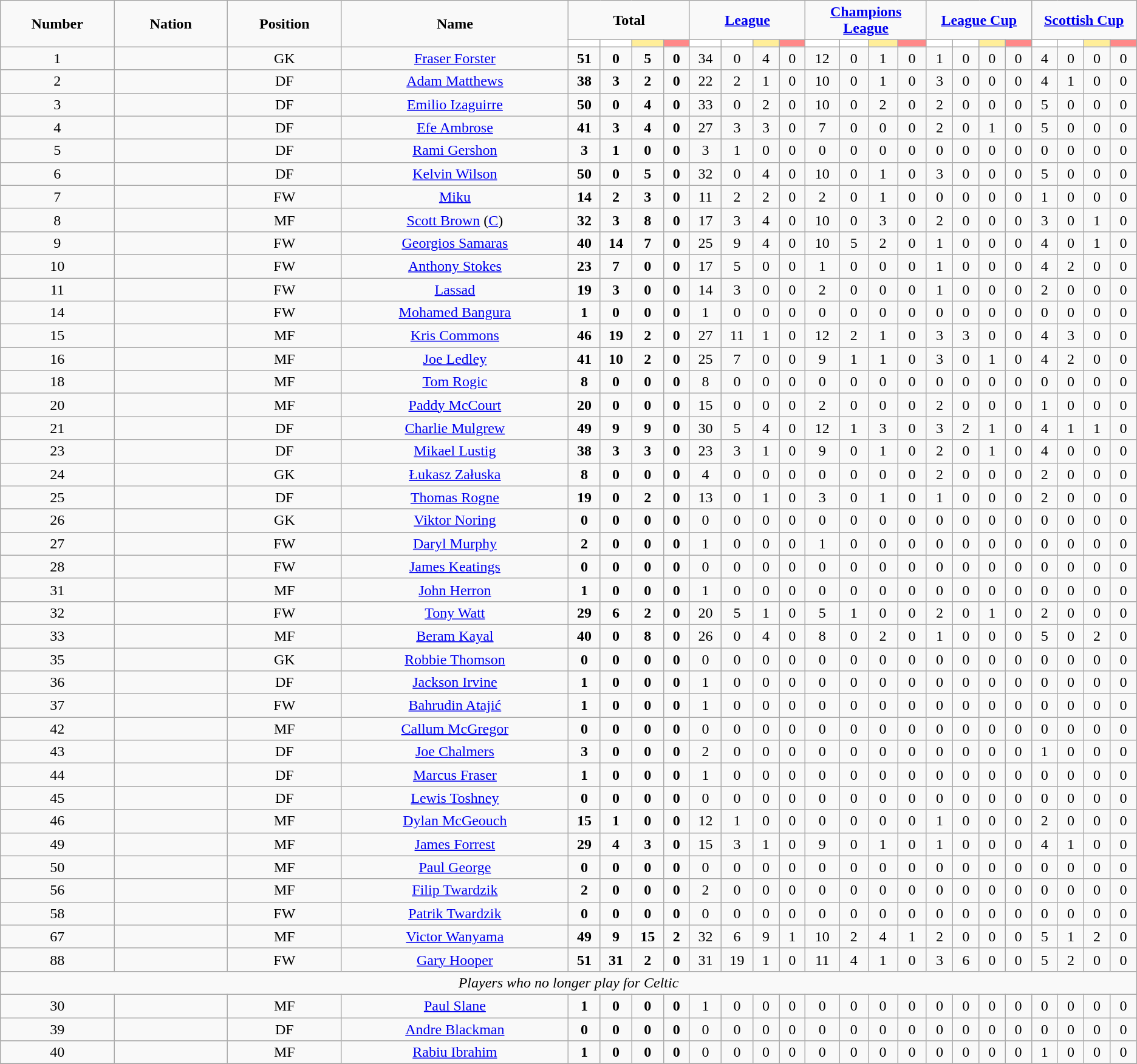<table class="wikitable" style="font-size: 100%; text-align: center;">
<tr>
<td rowspan="2" width="10%" align="center"><strong>Number</strong></td>
<td rowspan="2" width="10%" align="center"><strong>Nation</strong></td>
<td rowspan="2" width="10%" align="center"><strong>Position</strong></td>
<td rowspan="2" width="20%" align="center"><strong>Name</strong></td>
<td colspan="4" align="center"><strong>Total </strong></td>
<td colspan="4" align="center"><strong><a href='#'>League</a></strong></td>
<td colspan="4" align="center"><strong><a href='#'>Champions League</a></strong></td>
<td colspan="4" align="center"><strong><a href='#'>League Cup</a></strong></td>
<td colspan="4" align="center"><strong><a href='#'>Scottish Cup</a></strong></td>
</tr>
<tr>
<th width=60 style="background: #FFFFFF"></th>
<th width=60 style="background: #FFFFFF"></th>
<th width=60 style="background: #FFEE99"></th>
<th width=60 style="background: #FF8888"></th>
<th width=60 style="background: #FFFFFF"></th>
<th width=60 style="background: #FFFFFF"></th>
<th width=60 style="background: #FFEE99"></th>
<th width=60 style="background: #FF8888"></th>
<th width=60 style="background: #FFFFFF"></th>
<th width=60 style="background: #FFFFFF"></th>
<th width=60 style="background: #FFEE99"></th>
<th width=60 style="background: #FF8888"></th>
<th width=60 style="background: #FFFFFF"></th>
<th width=60 style="background: #FFFFFF"></th>
<th width=60 style="background: #FFEE99"></th>
<th width=60 style="background: #FF8888"></th>
<th width=60 style="background: #FFFFFF"></th>
<th width=60 style="background: #FFFFFF"></th>
<th width=60 style="background: #FFEE99"></th>
<th width=60 style="background: #FF8888"></th>
</tr>
<tr>
<td>1</td>
<td></td>
<td>GK</td>
<td><a href='#'>Fraser Forster</a></td>
<td><strong>51</strong></td>
<td><strong>0</strong></td>
<td><strong>5</strong></td>
<td><strong>0</strong></td>
<td>34</td>
<td>0</td>
<td>4</td>
<td>0</td>
<td>12</td>
<td>0</td>
<td>1</td>
<td>0</td>
<td>1</td>
<td>0</td>
<td>0</td>
<td>0</td>
<td>4</td>
<td>0</td>
<td>0</td>
<td>0</td>
</tr>
<tr>
<td>2</td>
<td></td>
<td>DF</td>
<td><a href='#'>Adam Matthews</a></td>
<td><strong>38</strong></td>
<td><strong>3</strong></td>
<td><strong>2</strong></td>
<td><strong>0</strong></td>
<td>22</td>
<td>2</td>
<td>1</td>
<td>0</td>
<td>10</td>
<td>0</td>
<td>1</td>
<td>0</td>
<td>3</td>
<td>0</td>
<td>0</td>
<td>0</td>
<td>4</td>
<td>1</td>
<td>0</td>
<td>0</td>
</tr>
<tr>
<td>3</td>
<td></td>
<td>DF</td>
<td><a href='#'>Emilio Izaguirre</a></td>
<td><strong>50</strong></td>
<td><strong>0</strong></td>
<td><strong>4</strong></td>
<td><strong>0</strong></td>
<td>33</td>
<td>0</td>
<td>2</td>
<td>0</td>
<td>10</td>
<td>0</td>
<td>2</td>
<td>0</td>
<td>2</td>
<td>0</td>
<td>0</td>
<td>0</td>
<td>5</td>
<td>0</td>
<td>0</td>
<td>0</td>
</tr>
<tr>
<td>4</td>
<td></td>
<td>DF</td>
<td><a href='#'>Efe Ambrose</a></td>
<td><strong>41</strong></td>
<td><strong>3</strong></td>
<td><strong>4</strong></td>
<td><strong>0</strong></td>
<td>27</td>
<td>3</td>
<td>3</td>
<td>0</td>
<td>7</td>
<td>0</td>
<td>0</td>
<td>0</td>
<td>2</td>
<td>0</td>
<td>1</td>
<td>0</td>
<td>5</td>
<td>0</td>
<td>0</td>
<td>0</td>
</tr>
<tr>
<td>5</td>
<td></td>
<td>DF</td>
<td><a href='#'>Rami Gershon</a></td>
<td><strong>3</strong></td>
<td><strong>1</strong></td>
<td><strong>0</strong></td>
<td><strong>0</strong></td>
<td>3</td>
<td>1</td>
<td>0</td>
<td>0</td>
<td>0</td>
<td>0</td>
<td>0</td>
<td>0</td>
<td>0</td>
<td>0</td>
<td>0</td>
<td>0</td>
<td>0</td>
<td>0</td>
<td>0</td>
<td>0</td>
</tr>
<tr>
<td>6</td>
<td></td>
<td>DF</td>
<td><a href='#'>Kelvin Wilson</a></td>
<td><strong>50</strong></td>
<td><strong>0</strong></td>
<td><strong>5</strong></td>
<td><strong>0</strong></td>
<td>32</td>
<td>0</td>
<td>4</td>
<td>0</td>
<td>10</td>
<td>0</td>
<td>1</td>
<td>0</td>
<td>3</td>
<td>0</td>
<td>0</td>
<td>0</td>
<td>5</td>
<td>0</td>
<td>0</td>
<td>0</td>
</tr>
<tr>
<td>7</td>
<td></td>
<td>FW</td>
<td><a href='#'>Miku</a></td>
<td><strong>14</strong></td>
<td><strong>2</strong></td>
<td><strong>3</strong></td>
<td><strong>0</strong></td>
<td>11</td>
<td>2</td>
<td>2</td>
<td>0</td>
<td>2</td>
<td>0</td>
<td>1</td>
<td>0</td>
<td>0</td>
<td>0</td>
<td>0</td>
<td>0</td>
<td>1</td>
<td>0</td>
<td>0</td>
<td>0</td>
</tr>
<tr>
<td>8</td>
<td></td>
<td>MF</td>
<td><a href='#'>Scott Brown</a> (<a href='#'>C</a>)</td>
<td><strong>32</strong></td>
<td><strong>3</strong></td>
<td><strong>8</strong></td>
<td><strong>0</strong></td>
<td>17</td>
<td>3</td>
<td>4</td>
<td>0</td>
<td>10</td>
<td>0</td>
<td>3</td>
<td>0</td>
<td>2</td>
<td>0</td>
<td>0</td>
<td>0</td>
<td>3</td>
<td>0</td>
<td>1</td>
<td>0</td>
</tr>
<tr>
<td>9</td>
<td></td>
<td>FW</td>
<td><a href='#'>Georgios Samaras</a></td>
<td><strong>40</strong></td>
<td><strong>14</strong></td>
<td><strong>7</strong></td>
<td><strong>0</strong></td>
<td>25</td>
<td>9</td>
<td>4</td>
<td>0</td>
<td>10</td>
<td>5</td>
<td>2</td>
<td>0</td>
<td>1</td>
<td>0</td>
<td>0</td>
<td>0</td>
<td>4</td>
<td>0</td>
<td>1</td>
<td>0</td>
</tr>
<tr>
<td>10</td>
<td></td>
<td>FW</td>
<td><a href='#'>Anthony Stokes</a></td>
<td><strong>23</strong></td>
<td><strong>7</strong></td>
<td><strong>0</strong></td>
<td><strong>0</strong></td>
<td>17</td>
<td>5</td>
<td>0</td>
<td>0</td>
<td>1</td>
<td>0</td>
<td>0</td>
<td>0</td>
<td>1</td>
<td>0</td>
<td>0</td>
<td>0</td>
<td>4</td>
<td>2</td>
<td>0</td>
<td>0</td>
</tr>
<tr>
<td>11</td>
<td></td>
<td>FW</td>
<td><a href='#'>Lassad</a></td>
<td><strong>19</strong></td>
<td><strong>3</strong></td>
<td><strong>0</strong></td>
<td><strong>0</strong></td>
<td>14</td>
<td>3</td>
<td>0</td>
<td>0</td>
<td>2</td>
<td>0</td>
<td>0</td>
<td>0</td>
<td>1</td>
<td>0</td>
<td>0</td>
<td>0</td>
<td>2</td>
<td>0</td>
<td>0</td>
<td>0</td>
</tr>
<tr>
<td>14</td>
<td></td>
<td>FW</td>
<td><a href='#'>Mohamed Bangura</a></td>
<td><strong>1</strong></td>
<td><strong>0</strong></td>
<td><strong>0</strong></td>
<td><strong>0</strong></td>
<td>1</td>
<td>0</td>
<td>0</td>
<td>0</td>
<td>0</td>
<td>0</td>
<td>0</td>
<td>0</td>
<td>0</td>
<td>0</td>
<td>0</td>
<td>0</td>
<td>0</td>
<td>0</td>
<td>0</td>
<td>0</td>
</tr>
<tr>
<td>15</td>
<td></td>
<td>MF</td>
<td><a href='#'>Kris Commons</a></td>
<td><strong>46</strong></td>
<td><strong>19</strong></td>
<td><strong>2</strong></td>
<td><strong>0</strong></td>
<td>27</td>
<td>11</td>
<td>1</td>
<td>0</td>
<td>12</td>
<td>2</td>
<td>1</td>
<td>0</td>
<td>3</td>
<td>3</td>
<td>0</td>
<td>0</td>
<td>4</td>
<td>3</td>
<td>0</td>
<td>0</td>
</tr>
<tr>
<td>16</td>
<td></td>
<td>MF</td>
<td><a href='#'>Joe Ledley</a></td>
<td><strong>41</strong></td>
<td><strong>10</strong></td>
<td><strong>2</strong></td>
<td><strong>0</strong></td>
<td>25</td>
<td>7</td>
<td>0</td>
<td>0</td>
<td>9</td>
<td>1</td>
<td>1</td>
<td>0</td>
<td>3</td>
<td>0</td>
<td>1</td>
<td>0</td>
<td>4</td>
<td>2</td>
<td>0</td>
<td>0</td>
</tr>
<tr>
<td>18</td>
<td></td>
<td>MF</td>
<td><a href='#'>Tom Rogic</a></td>
<td><strong>8</strong></td>
<td><strong>0</strong></td>
<td><strong>0</strong></td>
<td><strong>0</strong></td>
<td>8</td>
<td>0</td>
<td>0</td>
<td>0</td>
<td>0</td>
<td>0</td>
<td>0</td>
<td>0</td>
<td>0</td>
<td>0</td>
<td>0</td>
<td>0</td>
<td>0</td>
<td>0</td>
<td>0</td>
<td>0</td>
</tr>
<tr>
<td>20</td>
<td></td>
<td>MF</td>
<td><a href='#'>Paddy McCourt</a></td>
<td><strong>20</strong></td>
<td><strong>0</strong></td>
<td><strong>0</strong></td>
<td><strong>0</strong></td>
<td>15</td>
<td>0</td>
<td>0</td>
<td>0</td>
<td>2</td>
<td>0</td>
<td>0</td>
<td>0</td>
<td>2</td>
<td>0</td>
<td>0</td>
<td>0</td>
<td>1</td>
<td>0</td>
<td>0</td>
<td>0</td>
</tr>
<tr>
<td>21</td>
<td></td>
<td>DF</td>
<td><a href='#'>Charlie Mulgrew</a></td>
<td><strong>49</strong></td>
<td><strong>9</strong></td>
<td><strong>9</strong></td>
<td><strong>0</strong></td>
<td>30</td>
<td>5</td>
<td>4</td>
<td>0</td>
<td>12</td>
<td>1</td>
<td>3</td>
<td>0</td>
<td>3</td>
<td>2</td>
<td>1</td>
<td>0</td>
<td>4</td>
<td>1</td>
<td>1</td>
<td>0</td>
</tr>
<tr>
<td>23</td>
<td></td>
<td>DF</td>
<td><a href='#'>Mikael Lustig</a></td>
<td><strong>38</strong></td>
<td><strong>3</strong></td>
<td><strong>3</strong></td>
<td><strong>0</strong></td>
<td>23</td>
<td>3</td>
<td>1</td>
<td>0</td>
<td>9</td>
<td>0</td>
<td>1</td>
<td>0</td>
<td>2</td>
<td>0</td>
<td>1</td>
<td>0</td>
<td>4</td>
<td>0</td>
<td>0</td>
<td>0</td>
</tr>
<tr>
<td>24</td>
<td></td>
<td>GK</td>
<td><a href='#'>Łukasz Załuska</a></td>
<td><strong>8</strong></td>
<td><strong>0</strong></td>
<td><strong>0</strong></td>
<td><strong>0</strong></td>
<td>4</td>
<td>0</td>
<td>0</td>
<td>0</td>
<td>0</td>
<td>0</td>
<td>0</td>
<td>0</td>
<td>2</td>
<td>0</td>
<td>0</td>
<td>0</td>
<td>2</td>
<td>0</td>
<td>0</td>
<td>0</td>
</tr>
<tr>
<td>25</td>
<td></td>
<td>DF</td>
<td><a href='#'>Thomas Rogne</a></td>
<td><strong>19</strong></td>
<td><strong>0</strong></td>
<td><strong>2</strong></td>
<td><strong>0</strong></td>
<td>13</td>
<td>0</td>
<td>1</td>
<td>0</td>
<td>3</td>
<td>0</td>
<td>1</td>
<td>0</td>
<td>1</td>
<td>0</td>
<td>0</td>
<td>0</td>
<td>2</td>
<td>0</td>
<td>0</td>
<td>0</td>
</tr>
<tr>
<td>26</td>
<td></td>
<td>GK</td>
<td><a href='#'>Viktor Noring</a></td>
<td><strong>0</strong></td>
<td><strong>0</strong></td>
<td><strong>0</strong></td>
<td><strong>0</strong></td>
<td>0</td>
<td>0</td>
<td>0</td>
<td>0</td>
<td>0</td>
<td>0</td>
<td>0</td>
<td>0</td>
<td>0</td>
<td>0</td>
<td>0</td>
<td>0</td>
<td>0</td>
<td>0</td>
<td>0</td>
<td>0</td>
</tr>
<tr>
<td>27</td>
<td></td>
<td>FW</td>
<td><a href='#'>Daryl Murphy</a></td>
<td><strong>2</strong></td>
<td><strong>0</strong></td>
<td><strong>0</strong></td>
<td><strong>0</strong></td>
<td>1</td>
<td>0</td>
<td>0</td>
<td>0</td>
<td>1</td>
<td>0</td>
<td>0</td>
<td>0</td>
<td>0</td>
<td>0</td>
<td>0</td>
<td>0</td>
<td>0</td>
<td>0</td>
<td>0</td>
<td>0</td>
</tr>
<tr>
<td>28</td>
<td></td>
<td>FW</td>
<td><a href='#'>James Keatings</a></td>
<td><strong>0</strong></td>
<td><strong>0</strong></td>
<td><strong>0</strong></td>
<td><strong>0</strong></td>
<td>0</td>
<td>0</td>
<td>0</td>
<td>0</td>
<td>0</td>
<td>0</td>
<td>0</td>
<td>0</td>
<td>0</td>
<td>0</td>
<td>0</td>
<td>0</td>
<td>0</td>
<td>0</td>
<td>0</td>
<td>0</td>
</tr>
<tr>
<td>31</td>
<td></td>
<td>MF</td>
<td><a href='#'>John Herron</a></td>
<td><strong>1</strong></td>
<td><strong>0</strong></td>
<td><strong>0</strong></td>
<td><strong>0</strong></td>
<td>1</td>
<td>0</td>
<td>0</td>
<td>0</td>
<td>0</td>
<td>0</td>
<td>0</td>
<td>0</td>
<td>0</td>
<td>0</td>
<td>0</td>
<td>0</td>
<td>0</td>
<td>0</td>
<td>0</td>
<td>0</td>
</tr>
<tr>
<td>32</td>
<td></td>
<td>FW</td>
<td><a href='#'>Tony Watt</a></td>
<td><strong>29</strong></td>
<td><strong>6</strong></td>
<td><strong>2</strong></td>
<td><strong>0</strong></td>
<td>20</td>
<td>5</td>
<td>1</td>
<td>0</td>
<td>5</td>
<td>1</td>
<td>0</td>
<td>0</td>
<td>2</td>
<td>0</td>
<td>1</td>
<td>0</td>
<td>2</td>
<td>0</td>
<td>0</td>
<td>0</td>
</tr>
<tr>
<td>33</td>
<td></td>
<td>MF</td>
<td><a href='#'>Beram Kayal</a></td>
<td><strong>40</strong></td>
<td><strong>0</strong></td>
<td><strong>8</strong></td>
<td><strong>0</strong></td>
<td>26</td>
<td>0</td>
<td>4</td>
<td>0</td>
<td>8</td>
<td>0</td>
<td>2</td>
<td>0</td>
<td>1</td>
<td>0</td>
<td>0</td>
<td>0</td>
<td>5</td>
<td>0</td>
<td>2</td>
<td>0</td>
</tr>
<tr>
<td>35</td>
<td></td>
<td>GK</td>
<td><a href='#'>Robbie Thomson</a></td>
<td><strong>0</strong></td>
<td><strong>0</strong></td>
<td><strong>0</strong></td>
<td><strong>0</strong></td>
<td>0</td>
<td>0</td>
<td>0</td>
<td>0</td>
<td>0</td>
<td>0</td>
<td>0</td>
<td>0</td>
<td>0</td>
<td>0</td>
<td>0</td>
<td>0</td>
<td>0</td>
<td>0</td>
<td>0</td>
<td>0</td>
</tr>
<tr>
<td>36</td>
<td></td>
<td>DF</td>
<td><a href='#'>Jackson Irvine</a></td>
<td><strong>1</strong></td>
<td><strong>0</strong></td>
<td><strong>0</strong></td>
<td><strong>0</strong></td>
<td>1</td>
<td>0</td>
<td>0</td>
<td>0</td>
<td>0</td>
<td>0</td>
<td>0</td>
<td>0</td>
<td>0</td>
<td>0</td>
<td>0</td>
<td>0</td>
<td>0</td>
<td>0</td>
<td>0</td>
<td>0</td>
</tr>
<tr>
<td>37</td>
<td></td>
<td>FW</td>
<td><a href='#'>Bahrudin Atajić</a></td>
<td><strong>1</strong></td>
<td><strong>0</strong></td>
<td><strong>0</strong></td>
<td><strong>0</strong></td>
<td>1</td>
<td>0</td>
<td>0</td>
<td>0</td>
<td>0</td>
<td>0</td>
<td>0</td>
<td>0</td>
<td>0</td>
<td>0</td>
<td>0</td>
<td>0</td>
<td>0</td>
<td>0</td>
<td>0</td>
<td>0</td>
</tr>
<tr>
<td>42</td>
<td></td>
<td>MF</td>
<td><a href='#'>Callum McGregor</a></td>
<td><strong>0</strong></td>
<td><strong>0</strong></td>
<td><strong>0</strong></td>
<td><strong>0</strong></td>
<td>0</td>
<td>0</td>
<td>0</td>
<td>0</td>
<td>0</td>
<td>0</td>
<td>0</td>
<td>0</td>
<td>0</td>
<td>0</td>
<td>0</td>
<td>0</td>
<td>0</td>
<td>0</td>
<td>0</td>
<td>0</td>
</tr>
<tr>
<td>43</td>
<td></td>
<td>DF</td>
<td><a href='#'>Joe Chalmers</a></td>
<td><strong>3</strong></td>
<td><strong>0</strong></td>
<td><strong>0</strong></td>
<td><strong>0</strong></td>
<td>2</td>
<td>0</td>
<td>0</td>
<td>0</td>
<td>0</td>
<td>0</td>
<td>0</td>
<td>0</td>
<td>0</td>
<td>0</td>
<td>0</td>
<td>0</td>
<td>1</td>
<td>0</td>
<td>0</td>
<td>0</td>
</tr>
<tr>
<td>44</td>
<td></td>
<td>DF</td>
<td><a href='#'>Marcus Fraser</a></td>
<td><strong>1</strong></td>
<td><strong>0</strong></td>
<td><strong>0</strong></td>
<td><strong>0</strong></td>
<td>1</td>
<td>0</td>
<td>0</td>
<td>0</td>
<td>0</td>
<td>0</td>
<td>0</td>
<td>0</td>
<td>0</td>
<td>0</td>
<td>0</td>
<td>0</td>
<td>0</td>
<td>0</td>
<td>0</td>
<td>0</td>
</tr>
<tr>
<td>45</td>
<td></td>
<td>DF</td>
<td><a href='#'>Lewis Toshney</a></td>
<td><strong>0</strong></td>
<td><strong>0</strong></td>
<td><strong>0</strong></td>
<td><strong>0</strong></td>
<td>0</td>
<td>0</td>
<td>0</td>
<td>0</td>
<td>0</td>
<td>0</td>
<td>0</td>
<td>0</td>
<td>0</td>
<td>0</td>
<td>0</td>
<td>0</td>
<td>0</td>
<td>0</td>
<td>0</td>
<td>0</td>
</tr>
<tr>
<td>46</td>
<td></td>
<td>MF</td>
<td><a href='#'>Dylan McGeouch</a></td>
<td><strong>15</strong></td>
<td><strong>1</strong></td>
<td><strong>0</strong></td>
<td><strong>0</strong></td>
<td>12</td>
<td>1</td>
<td>0</td>
<td>0</td>
<td>0</td>
<td>0</td>
<td>0</td>
<td>0</td>
<td>1</td>
<td>0</td>
<td>0</td>
<td>0</td>
<td>2</td>
<td>0</td>
<td>0</td>
<td>0</td>
</tr>
<tr>
<td>49</td>
<td></td>
<td>MF</td>
<td><a href='#'>James Forrest</a></td>
<td><strong>29</strong></td>
<td><strong>4</strong></td>
<td><strong>3</strong></td>
<td><strong>0</strong></td>
<td>15</td>
<td>3</td>
<td>1</td>
<td>0</td>
<td>9</td>
<td>0</td>
<td>1</td>
<td>0</td>
<td>1</td>
<td>0</td>
<td>0</td>
<td>0</td>
<td>4</td>
<td>1</td>
<td>0</td>
<td>0</td>
</tr>
<tr>
<td>50</td>
<td></td>
<td>MF</td>
<td><a href='#'>Paul George</a></td>
<td><strong>0</strong></td>
<td><strong>0</strong></td>
<td><strong>0</strong></td>
<td><strong>0</strong></td>
<td>0</td>
<td>0</td>
<td>0</td>
<td>0</td>
<td>0</td>
<td>0</td>
<td>0</td>
<td>0</td>
<td>0</td>
<td>0</td>
<td>0</td>
<td>0</td>
<td>0</td>
<td>0</td>
<td>0</td>
<td>0</td>
</tr>
<tr>
<td>56</td>
<td></td>
<td>MF</td>
<td><a href='#'>Filip Twardzik</a></td>
<td><strong>2</strong></td>
<td><strong>0</strong></td>
<td><strong>0</strong></td>
<td><strong>0</strong></td>
<td>2</td>
<td>0</td>
<td>0</td>
<td>0</td>
<td>0</td>
<td>0</td>
<td>0</td>
<td>0</td>
<td>0</td>
<td>0</td>
<td>0</td>
<td>0</td>
<td>0</td>
<td>0</td>
<td>0</td>
<td>0</td>
</tr>
<tr>
<td>58</td>
<td></td>
<td>FW</td>
<td><a href='#'>Patrik Twardzik</a></td>
<td><strong>0</strong></td>
<td><strong>0</strong></td>
<td><strong>0</strong></td>
<td><strong>0</strong></td>
<td>0</td>
<td>0</td>
<td>0</td>
<td>0</td>
<td>0</td>
<td>0</td>
<td>0</td>
<td>0</td>
<td>0</td>
<td>0</td>
<td>0</td>
<td>0</td>
<td>0</td>
<td>0</td>
<td>0</td>
<td>0</td>
</tr>
<tr>
<td>67</td>
<td></td>
<td>MF</td>
<td><a href='#'>Victor Wanyama</a></td>
<td><strong>49</strong></td>
<td><strong>9</strong></td>
<td><strong>15</strong></td>
<td><strong>2</strong></td>
<td>32</td>
<td>6</td>
<td>9</td>
<td>1</td>
<td>10</td>
<td>2</td>
<td>4</td>
<td>1</td>
<td>2</td>
<td>0</td>
<td>0</td>
<td>0</td>
<td>5</td>
<td>1</td>
<td>2</td>
<td>0</td>
</tr>
<tr>
<td>88</td>
<td></td>
<td>FW</td>
<td><a href='#'>Gary Hooper</a></td>
<td><strong>51</strong></td>
<td><strong>31</strong></td>
<td><strong>2</strong></td>
<td><strong>0</strong></td>
<td>31</td>
<td>19</td>
<td>1</td>
<td>0</td>
<td>11</td>
<td>4</td>
<td>1</td>
<td>0</td>
<td>3</td>
<td>6</td>
<td>0</td>
<td>0</td>
<td>5</td>
<td>2</td>
<td>0</td>
<td>0</td>
</tr>
<tr>
<td colspan="24"><em>Players who no longer play for Celtic</em></td>
</tr>
<tr>
<td>30</td>
<td></td>
<td>MF</td>
<td><a href='#'>Paul Slane</a></td>
<td><strong>1</strong></td>
<td><strong>0</strong></td>
<td><strong>0</strong></td>
<td><strong>0</strong></td>
<td>1</td>
<td>0</td>
<td>0</td>
<td>0</td>
<td>0</td>
<td>0</td>
<td>0</td>
<td>0</td>
<td>0</td>
<td>0</td>
<td>0</td>
<td>0</td>
<td>0</td>
<td>0</td>
<td>0</td>
<td>0</td>
</tr>
<tr>
<td>39</td>
<td></td>
<td>DF</td>
<td><a href='#'>Andre Blackman</a></td>
<td><strong>0</strong></td>
<td><strong>0</strong></td>
<td><strong>0</strong></td>
<td><strong>0</strong></td>
<td>0</td>
<td>0</td>
<td>0</td>
<td>0</td>
<td>0</td>
<td>0</td>
<td>0</td>
<td>0</td>
<td>0</td>
<td>0</td>
<td>0</td>
<td>0</td>
<td>0</td>
<td>0</td>
<td>0</td>
<td>0</td>
</tr>
<tr>
<td>40</td>
<td></td>
<td>MF</td>
<td><a href='#'>Rabiu Ibrahim</a></td>
<td><strong>1</strong></td>
<td><strong>0</strong></td>
<td><strong>0</strong></td>
<td><strong>0</strong></td>
<td>0</td>
<td>0</td>
<td>0</td>
<td>0</td>
<td>0</td>
<td>0</td>
<td>0</td>
<td>0</td>
<td>0</td>
<td>0</td>
<td>0</td>
<td>0</td>
<td>1</td>
<td>0</td>
<td>0</td>
<td>0</td>
</tr>
<tr>
</tr>
</table>
